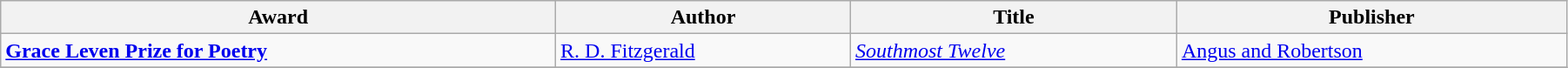<table class="wikitable" width=95%>
<tr>
<th>Award</th>
<th>Author</th>
<th>Title</th>
<th>Publisher</th>
</tr>
<tr>
<td><strong><a href='#'>Grace Leven Prize for Poetry</a></strong></td>
<td><a href='#'>R. D. Fitzgerald</a></td>
<td><em><a href='#'>Southmost Twelve</a></em></td>
<td><a href='#'>Angus and Robertson</a></td>
</tr>
<tr>
</tr>
</table>
